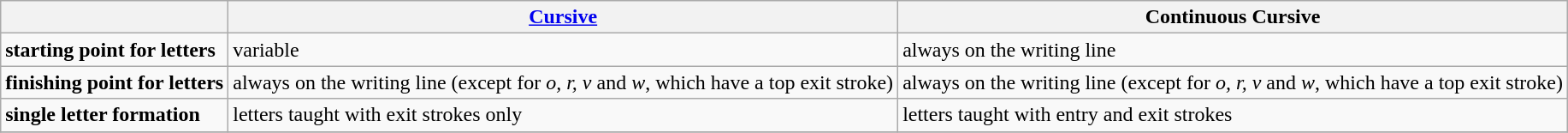<table class="wikitable">
<tr>
<th></th>
<th><a href='#'>Cursive</a></th>
<th>Continuous Cursive</th>
</tr>
<tr>
<td><strong>starting point for letters</strong></td>
<td>variable</td>
<td>always on the writing line</td>
</tr>
<tr>
<td><strong>finishing point for letters</strong></td>
<td>always on the writing line (except for <em>o, r, v</em> and <em>w</em>, which have a top exit stroke)</td>
<td>always on the writing line (except for <em>o, r, v</em> and <em>w</em>, which have a top exit stroke)</td>
</tr>
<tr>
<td><strong>single letter formation</strong></td>
<td>letters taught with exit strokes only</td>
<td>letters taught with entry and exit strokes</td>
</tr>
<tr>
</tr>
</table>
